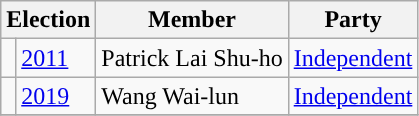<table class="wikitable">
<tr>
<th colspan="2">Election</th>
<th>Member</th>
<th>Party</th>
</tr>
<tr>
<td style="background-color:"></td>
<td><a href='#'>2011</a></td>
<td>Patrick Lai Shu-ho</td>
<td><a href='#'>Independent</a></td>
</tr>
<tr>
<td style="background-color:"></td>
<td><a href='#'>2019</a></td>
<td>Wang Wai-lun</td>
<td><a href='#'>Independent</a></td>
</tr>
<tr>
</tr>
</table>
